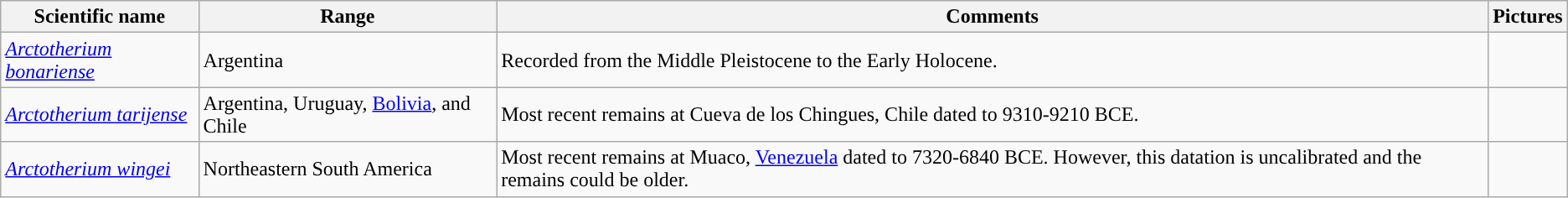<table class="wikitable">
<tr>
<th>Scientific name</th>
<th>Range</th>
<th class="unsortable">Comments</th>
<th>Pictures</th>
</tr>
<tr>
<td><em><a href='#'>Arctotherium bonariense</a></em></td>
<td>Argentina</td>
<td>Recorded from the Middle Pleistocene to the Early Holocene.</td>
<td></td>
</tr>
<tr>
<td><em><a href='#'>Arctotherium tarijense</a></em></td>
<td>Argentina, Uruguay, <a href='#'>Bolivia</a>, and Chile</td>
<td>Most recent remains at Cueva de los Chingues, Chile dated to 9310-9210 BCE.</td>
<td></td>
</tr>
<tr>
<td><em><a href='#'>Arctotherium wingei</a></em></td>
<td>Northeastern South America</td>
<td>Most recent remains at Muaco, <a href='#'>Venezuela</a> dated to 7320-6840 BCE. However, this datation is uncalibrated and the remains could be older.</td>
<td></td>
</tr>
</table>
